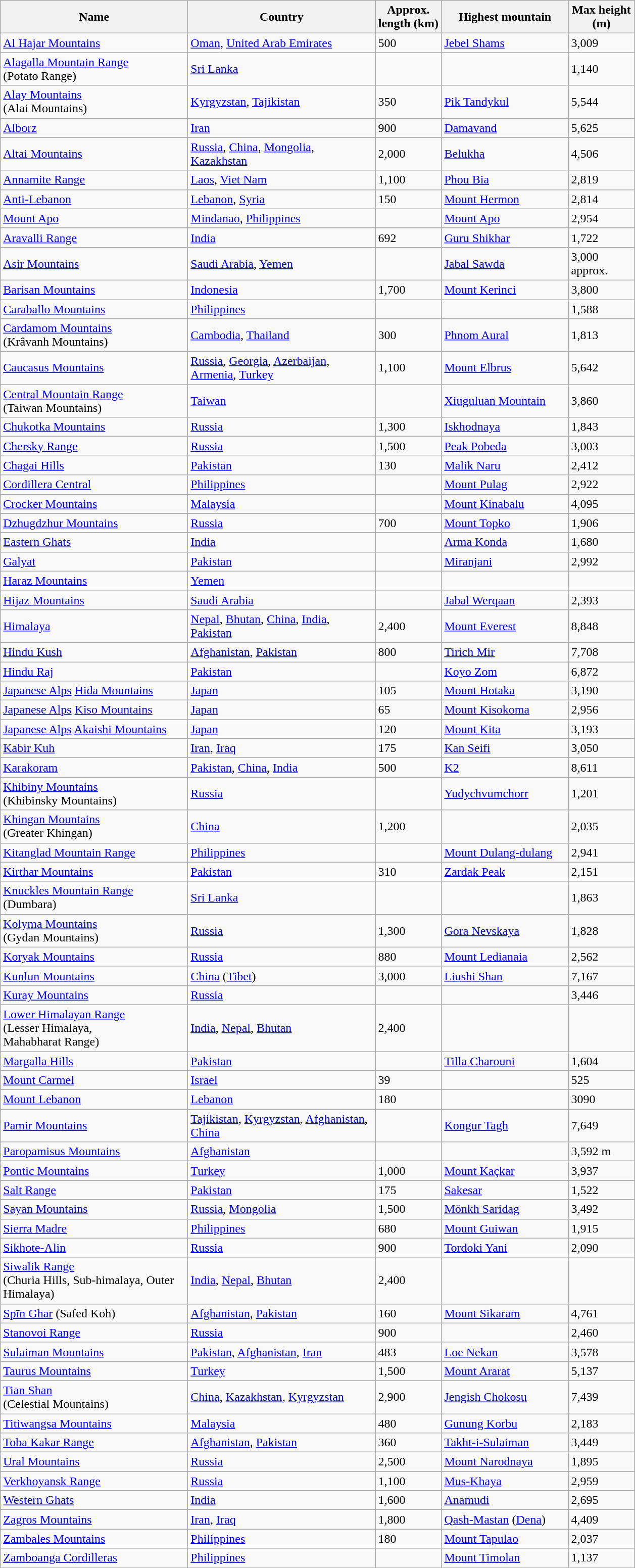<table class="wikitable sortable" style="text-align: left;">
<tr>
<th style="width:15em;"><strong>Name</strong></th>
<th style="width:15em;"><strong>Country</strong></th>
<th style="width:5em;" data-sort-type="number"><strong>Approx. length (km)<em></th>
<th style="width:10em;"></strong>Highest mountain<strong></th>
<th style="width:5em;" data-sort-type="number"></strong>Max height (m)</em></th>
</tr>
<tr>
<td><a href='#'>Al Hajar Mountains</a></td>
<td><a href='#'>Oman</a>, <a href='#'>United Arab Emirates</a></td>
<td>500</td>
<td><a href='#'>Jebel Shams</a></td>
<td>3,009</td>
</tr>
<tr>
<td><a href='#'>Alagalla Mountain Range</a><br>(Potato Range)</td>
<td><a href='#'>Sri Lanka</a></td>
<td></td>
<td></td>
<td>1,140</td>
</tr>
<tr>
<td><a href='#'>Alay Mountains</a><br>(Alai Mountains)</td>
<td><a href='#'>Kyrgyzstan</a>, <a href='#'>Tajikistan</a></td>
<td>350</td>
<td><a href='#'>Pik Tandykul</a></td>
<td>5,544</td>
</tr>
<tr>
<td><a href='#'>Alborz</a></td>
<td><a href='#'>Iran</a></td>
<td>900</td>
<td><a href='#'>Damavand</a></td>
<td>5,625</td>
</tr>
<tr>
<td><a href='#'>Altai Mountains</a></td>
<td><a href='#'>Russia</a>, <a href='#'>China</a>, <a href='#'>Mongolia</a>, <a href='#'>Kazakhstan</a></td>
<td>2,000</td>
<td><a href='#'>Belukha</a></td>
<td>4,506</td>
</tr>
<tr>
<td><a href='#'>Annamite Range</a></td>
<td><a href='#'>Laos</a>, <a href='#'>Viet Nam</a></td>
<td>1,100</td>
<td><a href='#'>Phou Bia</a></td>
<td>2,819</td>
</tr>
<tr>
<td><a href='#'>Anti-Lebanon</a></td>
<td><a href='#'>Lebanon</a>, <a href='#'>Syria</a></td>
<td>150</td>
<td><a href='#'>Mount Hermon</a></td>
<td>2,814</td>
</tr>
<tr>
<td><a href='#'>Mount Apo</a></td>
<td><a href='#'>Mindanao</a>, <a href='#'>Philippines</a></td>
<td></td>
<td><a href='#'>Mount Apo</a></td>
<td>2,954</td>
</tr>
<tr>
<td><a href='#'>Aravalli Range</a></td>
<td><a href='#'>India</a></td>
<td>692</td>
<td><a href='#'>Guru Shikhar</a></td>
<td>1,722</td>
</tr>
<tr>
<td><a href='#'>Asir Mountains</a></td>
<td><a href='#'>Saudi Arabia</a>, <a href='#'>Yemen</a></td>
<td></td>
<td><a href='#'>Jabal Sawda</a></td>
<td>3,000 approx.</td>
</tr>
<tr>
<td><a href='#'>Barisan Mountains</a></td>
<td><a href='#'>Indonesia</a></td>
<td>1,700</td>
<td><a href='#'>Mount Kerinci</a></td>
<td>3,800</td>
</tr>
<tr>
<td><a href='#'>Caraballo Mountains</a></td>
<td><a href='#'>Philippines</a></td>
<td></td>
<td></td>
<td>1,588</td>
</tr>
<tr>
<td><a href='#'>Cardamom Mountains</a><br>(Krâvanh Mountains)</td>
<td><a href='#'>Cambodia</a>, <a href='#'>Thailand</a></td>
<td>300</td>
<td><a href='#'>Phnom Aural</a></td>
<td>1,813</td>
</tr>
<tr>
<td><a href='#'>Caucasus Mountains</a></td>
<td><a href='#'>Russia</a>, <a href='#'>Georgia</a>, <a href='#'>Azerbaijan</a>, <a href='#'>Armenia</a>, <a href='#'>Turkey</a></td>
<td>1,100</td>
<td><a href='#'>Mount Elbrus</a></td>
<td>5,642</td>
</tr>
<tr>
<td><a href='#'>Central Mountain Range</a><br>(Taiwan Mountains)</td>
<td><a href='#'>Taiwan</a></td>
<td></td>
<td><a href='#'>Xiuguluan Mountain</a></td>
<td>3,860</td>
</tr>
<tr>
<td><a href='#'>Chukotka Mountains</a></td>
<td><a href='#'>Russia</a></td>
<td>1,300</td>
<td><a href='#'>Iskhodnaya</a></td>
<td>1,843</td>
</tr>
<tr>
<td><a href='#'>Chersky Range</a></td>
<td><a href='#'>Russia</a></td>
<td>1,500</td>
<td><a href='#'>Peak Pobeda</a></td>
<td>3,003</td>
</tr>
<tr>
<td><a href='#'>Chagai Hills</a></td>
<td><a href='#'>Pakistan</a></td>
<td>130</td>
<td><a href='#'>Malik Naru</a></td>
<td>2,412</td>
</tr>
<tr>
<td><a href='#'>Cordillera Central</a></td>
<td><a href='#'>Philippines</a></td>
<td></td>
<td><a href='#'>Mount Pulag</a></td>
<td>2,922</td>
</tr>
<tr>
<td><a href='#'>Crocker Mountains</a></td>
<td><a href='#'>Malaysia</a></td>
<td></td>
<td><a href='#'>Mount Kinabalu</a></td>
<td>4,095</td>
</tr>
<tr>
<td><a href='#'>Dzhugdzhur Mountains</a></td>
<td><a href='#'>Russia</a></td>
<td>700</td>
<td><a href='#'>Mount Topko</a></td>
<td>1,906</td>
</tr>
<tr>
<td><a href='#'>Eastern Ghats</a></td>
<td><a href='#'>India</a></td>
<td></td>
<td><a href='#'>Arma Konda</a></td>
<td>1,680</td>
</tr>
<tr>
<td><a href='#'>Galyat</a></td>
<td><a href='#'>Pakistan</a></td>
<td></td>
<td><a href='#'>Miranjani</a></td>
<td>2,992</td>
</tr>
<tr>
<td><a href='#'>Haraz Mountains</a></td>
<td><a href='#'>Yemen</a></td>
<td></td>
<td></td>
<td></td>
</tr>
<tr>
<td><a href='#'>Hijaz Mountains</a></td>
<td><a href='#'>Saudi Arabia</a></td>
<td></td>
<td><a href='#'>Jabal Werqaan</a></td>
<td>2,393</td>
</tr>
<tr>
<td><a href='#'>Himalaya</a></td>
<td><a href='#'>Nepal</a>, <a href='#'>Bhutan</a>, <a href='#'>China</a>, <a href='#'>India</a>, <a href='#'>Pakistan</a></td>
<td>2,400</td>
<td><a href='#'>Mount Everest</a></td>
<td>8,848</td>
</tr>
<tr>
<td><a href='#'>Hindu Kush</a></td>
<td><a href='#'>Afghanistan</a>, <a href='#'>Pakistan</a></td>
<td>800</td>
<td><a href='#'>Tirich Mir</a></td>
<td>7,708</td>
</tr>
<tr>
<td><a href='#'>Hindu Raj</a></td>
<td><a href='#'>Pakistan</a></td>
<td></td>
<td><a href='#'>Koyo Zom</a></td>
<td>6,872</td>
</tr>
<tr>
<td><a href='#'>Japanese Alps</a> <a href='#'>Hida Mountains</a></td>
<td><a href='#'>Japan</a></td>
<td>105</td>
<td><a href='#'>Mount Hotaka</a></td>
<td>3,190</td>
</tr>
<tr>
<td><a href='#'>Japanese Alps</a> <a href='#'>Kiso Mountains</a></td>
<td><a href='#'>Japan</a></td>
<td>65</td>
<td><a href='#'>Mount Kisokoma</a></td>
<td>2,956</td>
</tr>
<tr>
<td><a href='#'>Japanese Alps</a> <a href='#'>Akaishi Mountains</a></td>
<td><a href='#'>Japan</a></td>
<td>120</td>
<td><a href='#'>Mount Kita</a></td>
<td>3,193</td>
</tr>
<tr>
<td><a href='#'>Kabir Kuh</a></td>
<td><a href='#'>Iran</a>, <a href='#'>Iraq</a></td>
<td>175</td>
<td><a href='#'>Kan Seifi</a></td>
<td>3,050</td>
</tr>
<tr>
<td><a href='#'>Karakoram</a></td>
<td><a href='#'>Pakistan</a>, <a href='#'>China</a>, <a href='#'>India</a></td>
<td>500</td>
<td><a href='#'>K2</a></td>
<td>8,611</td>
</tr>
<tr>
<td><a href='#'>Khibiny Mountains</a><br>(Khibinsky Mountains)</td>
<td><a href='#'>Russia</a></td>
<td></td>
<td><a href='#'>Yudychvumchorr</a></td>
<td>1,201</td>
</tr>
<tr>
<td><a href='#'>Khingan Mountains</a><br>(Greater Khingan)</td>
<td><a href='#'>China</a></td>
<td>1,200</td>
<td></td>
<td>2,035</td>
</tr>
<tr>
<td><a href='#'>Kitanglad Mountain Range</a></td>
<td><a href='#'>Philippines</a></td>
<td></td>
<td><a href='#'>Mount Dulang-dulang</a></td>
<td>2,941</td>
</tr>
<tr>
<td><a href='#'>Kirthar Mountains</a></td>
<td><a href='#'>Pakistan</a></td>
<td>310</td>
<td><a href='#'>Zardak Peak</a></td>
<td>2,151</td>
</tr>
<tr>
<td><a href='#'>Knuckles Mountain Range</a><br>(Dumbara)</td>
<td><a href='#'>Sri Lanka</a></td>
<td></td>
<td></td>
<td>1,863</td>
</tr>
<tr>
<td><a href='#'>Kolyma Mountains</a><br>(Gydan Mountains)</td>
<td><a href='#'>Russia</a></td>
<td>1,300</td>
<td><a href='#'>Gora Nevskaya</a></td>
<td>1,828</td>
</tr>
<tr>
<td><a href='#'>Koryak Mountains</a></td>
<td><a href='#'>Russia</a></td>
<td>880</td>
<td><a href='#'>Mount Ledianaia</a></td>
<td>2,562</td>
</tr>
<tr>
<td><a href='#'>Kunlun Mountains</a></td>
<td><a href='#'>China</a> (<a href='#'>Tibet</a>)</td>
<td>3,000</td>
<td><a href='#'>Liushi Shan</a></td>
<td>7,167</td>
</tr>
<tr>
<td><a href='#'>Kuray Mountains</a></td>
<td><a href='#'>Russia</a></td>
<td></td>
<td></td>
<td>3,446</td>
</tr>
<tr>
<td><a href='#'>Lower Himalayan Range</a><br>(Lesser Himalaya,<br>Mahabharat Range)</td>
<td><a href='#'>India</a>, <a href='#'>Nepal</a>, <a href='#'>Bhutan</a></td>
<td>2,400</td>
<td></td>
<td></td>
</tr>
<tr>
<td><a href='#'>Margalla Hills</a></td>
<td><a href='#'>Pakistan</a></td>
<td></td>
<td><a href='#'>Tilla Charouni</a></td>
<td>1,604</td>
</tr>
<tr>
<td><a href='#'>Mount Carmel</a></td>
<td><a href='#'>Israel</a></td>
<td>39</td>
<td></td>
<td>525</td>
</tr>
<tr>
<td><a href='#'>Mount Lebanon</a></td>
<td><a href='#'>Lebanon</a></td>
<td>180</td>
<td></td>
<td>3090</td>
</tr>
<tr>
<td><a href='#'>Pamir Mountains</a></td>
<td><a href='#'>Tajikistan</a>, <a href='#'>Kyrgyzstan</a>, <a href='#'>Afghanistan</a>, <a href='#'>China</a></td>
<td></td>
<td><a href='#'>Kongur Tagh</a></td>
<td>7,649</td>
</tr>
<tr>
<td><a href='#'>Paropamisus Mountains</a></td>
<td><a href='#'>Afghanistan</a></td>
<td></td>
<td></td>
<td>3,592 m</td>
</tr>
<tr>
<td><a href='#'>Pontic Mountains</a></td>
<td><a href='#'>Turkey</a></td>
<td>1,000</td>
<td><a href='#'>Mount Kaçkar</a></td>
<td>3,937</td>
</tr>
<tr>
<td><a href='#'>Salt Range</a></td>
<td><a href='#'>Pakistan</a></td>
<td>175</td>
<td><a href='#'>Sakesar</a></td>
<td>1,522</td>
</tr>
<tr>
<td><a href='#'>Sayan Mountains</a></td>
<td><a href='#'>Russia</a>, <a href='#'>Mongolia</a></td>
<td>1,500</td>
<td><a href='#'>Mönkh Saridag</a></td>
<td>3,492</td>
</tr>
<tr>
<td><a href='#'>Sierra Madre</a></td>
<td><a href='#'>Philippines</a></td>
<td>680</td>
<td><a href='#'>Mount Guiwan</a></td>
<td>1,915</td>
</tr>
<tr>
<td><a href='#'>Sikhote-Alin</a></td>
<td><a href='#'>Russia</a></td>
<td>900</td>
<td><a href='#'>Tordoki Yani</a></td>
<td>2,090</td>
</tr>
<tr>
<td><a href='#'>Siwalik Range</a><br>(Churia Hills, Sub-himalaya, Outer Himalaya)</td>
<td><a href='#'>India</a>, <a href='#'>Nepal</a>, <a href='#'>Bhutan</a></td>
<td>2,400</td>
<td></td>
<td></td>
</tr>
<tr>
<td><a href='#'>Spīn Ghar</a> (Safed Koh)</td>
<td><a href='#'>Afghanistan</a>, <a href='#'>Pakistan</a></td>
<td>160</td>
<td><a href='#'>Mount Sikaram</a></td>
<td>4,761</td>
</tr>
<tr>
<td><a href='#'>Stanovoi Range</a></td>
<td><a href='#'>Russia</a></td>
<td>900</td>
<td></td>
<td>2,460</td>
</tr>
<tr>
<td><a href='#'>Sulaiman Mountains</a></td>
<td><a href='#'>Pakistan</a>, <a href='#'>Afghanistan</a>, <a href='#'>Iran</a></td>
<td>483</td>
<td><a href='#'>Loe Nekan</a></td>
<td>3,578</td>
</tr>
<tr>
<td><a href='#'>Taurus Mountains</a></td>
<td><a href='#'>Turkey</a></td>
<td>1,500</td>
<td><a href='#'>Mount Ararat</a></td>
<td>5,137</td>
</tr>
<tr>
<td><a href='#'>Tian Shan</a><br>(Celestial Mountains)</td>
<td><a href='#'>China</a>, <a href='#'>Kazakhstan</a>, <a href='#'>Kyrgyzstan</a></td>
<td>2,900</td>
<td><a href='#'>Jengish Chokosu</a></td>
<td>7,439</td>
</tr>
<tr>
<td><a href='#'>Titiwangsa Mountains</a></td>
<td><a href='#'>Malaysia</a></td>
<td>480</td>
<td><a href='#'>Gunung Korbu</a></td>
<td>2,183</td>
</tr>
<tr>
<td><a href='#'>Toba Kakar Range</a></td>
<td><a href='#'>Afghanistan</a>, <a href='#'>Pakistan</a></td>
<td>360</td>
<td><a href='#'>Takht-i-Sulaiman</a></td>
<td>3,449</td>
</tr>
<tr>
<td><a href='#'>Ural Mountains</a></td>
<td><a href='#'>Russia</a></td>
<td>2,500</td>
<td><a href='#'>Mount Narodnaya</a></td>
<td>1,895</td>
</tr>
<tr>
<td><a href='#'>Verkhoyansk Range</a></td>
<td><a href='#'>Russia</a></td>
<td>1,100</td>
<td><a href='#'>Mus-Khaya</a></td>
<td>2,959</td>
</tr>
<tr>
<td><a href='#'>Western Ghats</a></td>
<td><a href='#'>India</a></td>
<td>1,600</td>
<td><a href='#'>Anamudi</a></td>
<td>2,695</td>
</tr>
<tr>
<td><a href='#'>Zagros Mountains</a></td>
<td><a href='#'>Iran</a>, <a href='#'>Iraq</a></td>
<td>1,800</td>
<td><a href='#'>Qash-Mastan</a> (<a href='#'>Dena</a>)</td>
<td>4,409</td>
</tr>
<tr>
<td><a href='#'>Zambales Mountains</a></td>
<td><a href='#'>Philippines</a></td>
<td>180</td>
<td><a href='#'>Mount Tapulao</a></td>
<td>2,037</td>
</tr>
<tr>
<td><a href='#'>Zamboanga Cordilleras</a></td>
<td><a href='#'>Philippines</a></td>
<td></td>
<td><a href='#'>Mount Timolan</a></td>
<td>1,137</td>
</tr>
<tr>
</tr>
</table>
